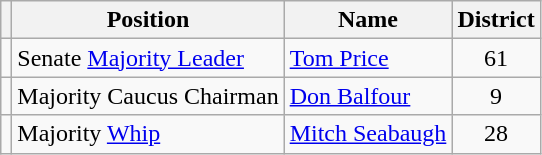<table class="wikitable">
<tr>
<th></th>
<th>Position</th>
<th>Name</th>
<th>District</th>
</tr>
<tr>
<td></td>
<td>Senate <a href='#'>Majority Leader</a></td>
<td><a href='#'>Tom Price</a></td>
<td align=center>61</td>
</tr>
<tr>
<td></td>
<td>Majority Caucus Chairman</td>
<td><a href='#'>Don Balfour</a></td>
<td align=center>9</td>
</tr>
<tr>
<td></td>
<td>Majority <a href='#'>Whip</a></td>
<td><a href='#'>Mitch Seabaugh</a></td>
<td align=center>28</td>
</tr>
</table>
